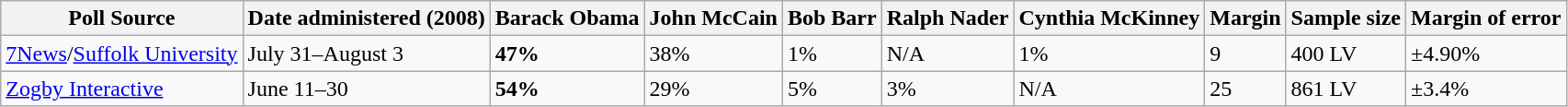<table class="wikitable collapsible">
<tr>
<th>Poll Source</th>
<th>Date administered (2008)</th>
<th>Barack Obama</th>
<th>John McCain</th>
<th>Bob Barr</th>
<th>Ralph Nader</th>
<th>Cynthia McKinney</th>
<th>Margin</th>
<th>Sample size</th>
<th>Margin of error</th>
</tr>
<tr>
<td><a href='#'>7News</a>/<a href='#'>Suffolk University</a></td>
<td>July 31–August 3</td>
<td><strong>47%</strong></td>
<td>38%</td>
<td>1%</td>
<td>N/A</td>
<td>1%</td>
<td>9</td>
<td>400 LV</td>
<td>±4.90%</td>
</tr>
<tr>
<td><a href='#'>Zogby Interactive</a></td>
<td>June 11–30</td>
<td><strong>54%</strong></td>
<td>29%</td>
<td>5%</td>
<td>3%</td>
<td>N/A</td>
<td>25</td>
<td>861 LV</td>
<td>±3.4%</td>
</tr>
</table>
